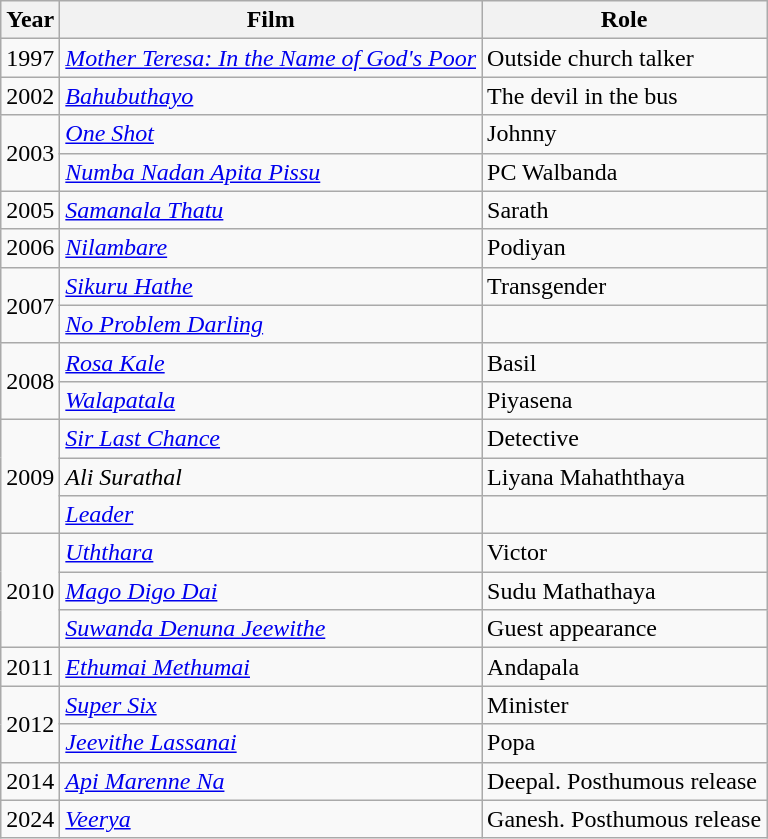<table class="wikitable">
<tr>
<th>Year</th>
<th>Film</th>
<th>Role</th>
</tr>
<tr>
<td>1997</td>
<td><em><a href='#'>Mother Teresa: In the Name of God's Poor</a></em></td>
<td>Outside church talker</td>
</tr>
<tr>
<td>2002</td>
<td><em><a href='#'>Bahubuthayo</a></em></td>
<td>The devil in the bus</td>
</tr>
<tr>
<td rowspan=2>2003</td>
<td><em><a href='#'>One Shot</a></em></td>
<td>Johnny</td>
</tr>
<tr>
<td><em><a href='#'>Numba Nadan Apita Pissu</a></em></td>
<td>PC Walbanda</td>
</tr>
<tr>
<td>2005</td>
<td><em><a href='#'>Samanala Thatu</a></em></td>
<td>Sarath</td>
</tr>
<tr>
<td>2006</td>
<td><em><a href='#'>Nilambare</a></em></td>
<td>Podiyan</td>
</tr>
<tr>
<td rowspan=2>2007</td>
<td><em><a href='#'>Sikuru Hathe</a></em></td>
<td>Transgender</td>
</tr>
<tr>
<td><em><a href='#'>No Problem Darling</a></em></td>
<td></td>
</tr>
<tr>
<td rowspan=2>2008</td>
<td><em><a href='#'>Rosa Kale</a></em></td>
<td>Basil</td>
</tr>
<tr>
<td><em><a href='#'>Walapatala</a></em></td>
<td>Piyasena</td>
</tr>
<tr>
<td rowspan=3>2009</td>
<td><em><a href='#'>Sir Last Chance</a></em></td>
<td>Detective</td>
</tr>
<tr>
<td><em>Ali Surathal</em></td>
<td>Liyana Mahaththaya</td>
</tr>
<tr>
<td><em><a href='#'>Leader</a></em></td>
<td></td>
</tr>
<tr>
<td rowspan=3>2010</td>
<td><em><a href='#'>Uththara</a></em></td>
<td>Victor</td>
</tr>
<tr>
<td><em><a href='#'>Mago Digo Dai</a></em></td>
<td>Sudu Mathathaya</td>
</tr>
<tr>
<td><em><a href='#'>Suwanda Denuna Jeewithe</a></em></td>
<td>Guest appearance</td>
</tr>
<tr>
<td>2011</td>
<td><em><a href='#'>Ethumai Methumai</a></em></td>
<td>Andapala</td>
</tr>
<tr>
<td rowspan=2>2012</td>
<td><em><a href='#'>Super Six</a></em></td>
<td>Minister</td>
</tr>
<tr>
<td><em><a href='#'>Jeevithe Lassanai</a></em></td>
<td>Popa</td>
</tr>
<tr>
<td>2014</td>
<td><em><a href='#'>Api Marenne Na</a></em></td>
<td>Deepal. Posthumous release</td>
</tr>
<tr>
<td>2024</td>
<td><em><a href='#'>Veerya</a></em></td>
<td>Ganesh. Posthumous release</td>
</tr>
</table>
